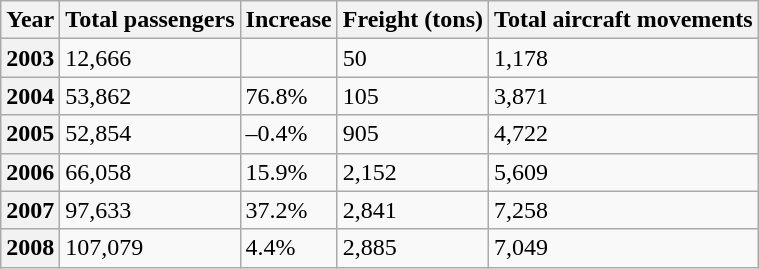<table class=wikitable>
<tr>
<th>Year</th>
<th>Total passengers</th>
<th>Increase</th>
<th>Freight (tons)</th>
<th>Total aircraft movements</th>
</tr>
<tr>
<th>2003</th>
<td>12,666</td>
<td></td>
<td>50</td>
<td>1,178</td>
</tr>
<tr>
<th>2004</th>
<td>53,862</td>
<td>76.8%</td>
<td>105</td>
<td>3,871</td>
</tr>
<tr>
<th>2005</th>
<td>52,854</td>
<td>–0.4%</td>
<td>905</td>
<td>4,722</td>
</tr>
<tr>
<th>2006</th>
<td>66,058</td>
<td>15.9%</td>
<td>2,152</td>
<td>5,609</td>
</tr>
<tr>
<th>2007</th>
<td>97,633</td>
<td>37.2%</td>
<td>2,841</td>
<td>7,258</td>
</tr>
<tr>
<th>2008</th>
<td>107,079</td>
<td>4.4%</td>
<td>2,885</td>
<td>7,049</td>
</tr>
</table>
